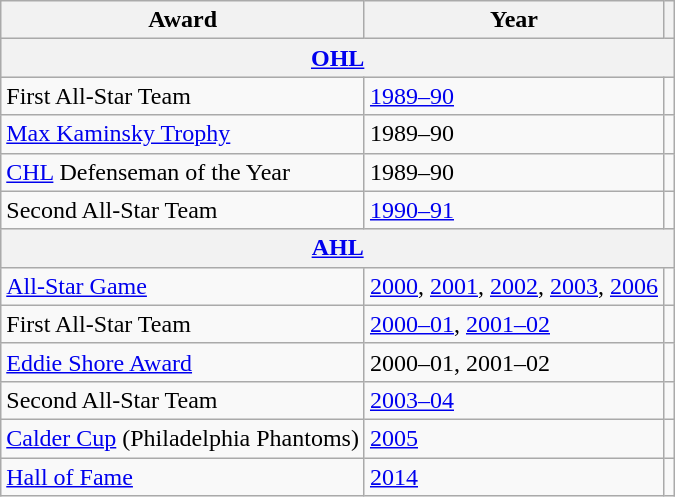<table class="wikitable">
<tr>
<th>Award</th>
<th>Year</th>
<th></th>
</tr>
<tr ALIGN="center" bgcolor="#e0e0e0">
<th colspan="3"><a href='#'>OHL</a></th>
</tr>
<tr>
<td>First All-Star Team</td>
<td><a href='#'>1989–90</a></td>
<td></td>
</tr>
<tr>
<td><a href='#'>Max Kaminsky Trophy</a></td>
<td>1989–90</td>
<td></td>
</tr>
<tr>
<td><a href='#'>CHL</a> Defenseman of the Year</td>
<td>1989–90</td>
<td></td>
</tr>
<tr>
<td>Second All-Star Team</td>
<td><a href='#'>1990–91</a></td>
<td></td>
</tr>
<tr ALIGN="center" bgcolor="#e0e0e0">
<th colspan="3"><a href='#'>AHL</a></th>
</tr>
<tr>
<td><a href='#'>All-Star Game</a></td>
<td><a href='#'>2000</a>, <a href='#'>2001</a>, <a href='#'>2002</a>, <a href='#'>2003</a>, <a href='#'>2006</a></td>
<td></td>
</tr>
<tr>
<td>First All-Star Team</td>
<td><a href='#'>2000–01</a>, <a href='#'>2001–02</a></td>
<td></td>
</tr>
<tr>
<td><a href='#'>Eddie Shore Award</a></td>
<td>2000–01, 2001–02</td>
<td></td>
</tr>
<tr>
<td>Second All-Star Team</td>
<td><a href='#'>2003–04</a></td>
<td></td>
</tr>
<tr>
<td><a href='#'>Calder Cup</a> (Philadelphia Phantoms)</td>
<td><a href='#'>2005</a></td>
<td></td>
</tr>
<tr>
<td><a href='#'>Hall of Fame</a></td>
<td><a href='#'>2014</a></td>
<td></td>
</tr>
</table>
